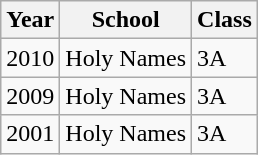<table class="wikitable">
<tr>
<th>Year</th>
<th>School</th>
<th>Class</th>
</tr>
<tr>
<td>2010</td>
<td>Holy Names</td>
<td>3A</td>
</tr>
<tr>
<td>2009</td>
<td>Holy Names</td>
<td>3A</td>
</tr>
<tr>
<td>2001</td>
<td>Holy Names</td>
<td>3A</td>
</tr>
</table>
